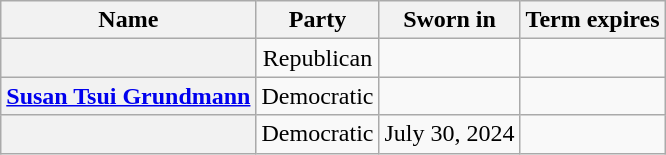<table class="wikitable sortable plainrowheaders" style="text-align:center">
<tr>
<th scope="col" "width:20%">Name</th>
<th scope="col" "width:15%">Party</th>
<th scope="col" "width:15%">Sworn in</th>
<th scope="col" "width:15%">Term expires</th>
</tr>
<tr>
<th scope="row" style="text-align:center;"> </th>
<td>Republican</td>
<td></td>
<td></td>
</tr>
<tr>
<th scope="row" style="text-align:center;"><a href='#'>Susan Tsui Grundmann</a></th>
<td>Democratic</td>
<td></td>
<td></td>
</tr>
<tr>
<th scope="row" style="text-align:center;"></th>
<td>Democratic</td>
<td>July 30, 2024</td>
<td></td>
</tr>
</table>
